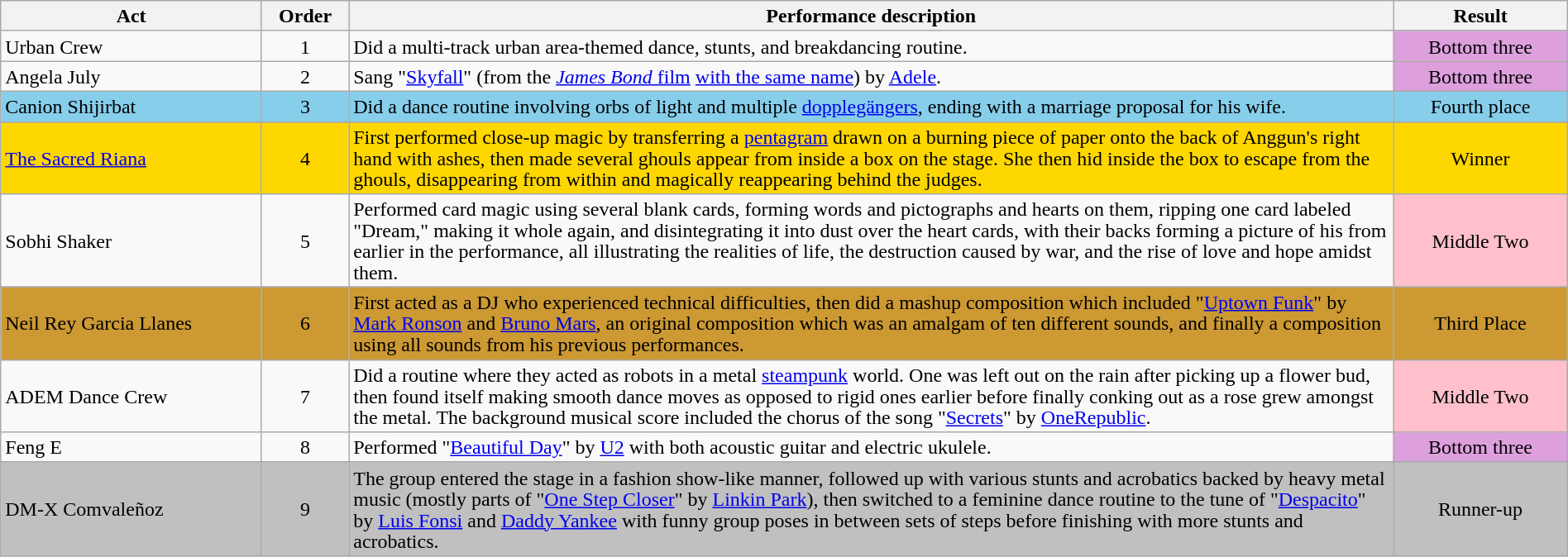<table class="wikitable" style="text-align:center; line-height:17px; width:100%;">
<tr>
<th width="15%">Act</th>
<th width="05%">Order</th>
<th width="60%">Performance description</th>
<th width="10%">Result</th>
</tr>
<tr>
<td align="left">Urban Crew</td>
<td>1</td>
<td align="left">Did a multi-track urban area-themed dance, stunts, and breakdancing routine.</td>
<td bgcolor=plum>Bottom three</td>
</tr>
<tr>
<td align="left">Angela July </td>
<td>2</td>
<td align="left">Sang "<a href='#'>Skyfall</a>" (from the <a href='#'><em>James Bond</em> film</a> <a href='#'>with the same name</a>) by <a href='#'>Adele</a>.</td>
<td bgcolor=plum>Bottom three</td>
</tr>
<tr bgcolor=skyblue>
<td align="left">Canion Shijirbat </td>
<td>3</td>
<td align="left">Did a dance routine involving orbs of light and multiple <a href='#'>dopplegängers</a>, ending with a marriage proposal for his wife.</td>
<td>Fourth place</td>
</tr>
<tr>
</tr>
<tr bgcolor=gold>
<td align="left"><a href='#'>The Sacred Riana</a></td>
<td>4</td>
<td align="left">First performed close-up magic by transferring a <a href='#'>pentagram</a> drawn on a burning piece of paper onto the back of Anggun's right hand with ashes, then made several ghouls appear from inside a box on the stage. She then hid inside the box to escape from the ghouls, disappearing from within and magically reappearing behind the judges.</td>
<td>Winner</td>
</tr>
<tr>
<td align="left">Sobhi Shaker</td>
<td>5</td>
<td align="left">Performed card magic using several blank cards, forming words and pictographs and hearts on them, ripping one card labeled "Dream," making it whole again, and disintegrating it into dust over the heart cards, with their backs forming a picture of his from earlier in the performance, all illustrating the realities of life, the destruction caused by war, and the rise of love and hope amidst them.</td>
<td bgcolor=pink>Middle Two</td>
</tr>
<tr>
</tr>
<tr bgcolor=#cc9933>
<td align="left">Neil Rey Garcia Llanes</td>
<td>6</td>
<td align="left">First acted as a DJ who experienced technical difficulties, then did a mashup composition which included "<a href='#'>Uptown Funk</a>" by <a href='#'>Mark Ronson</a> and <a href='#'>Bruno Mars</a>, an original composition which was an amalgam of ten different sounds, and finally a composition using all sounds from his previous performances.</td>
<td>Third Place</td>
</tr>
<tr>
<td align="left">ADEM Dance Crew </td>
<td>7</td>
<td align="left">Did a routine where they acted as robots in a metal <a href='#'>steampunk</a> world. One was left out on the rain after picking up a flower bud, then found itself making smooth dance moves as opposed to rigid ones earlier before finally conking out as a rose grew amongst the metal. The background musical score included the chorus of the song "<a href='#'>Secrets</a>" by <a href='#'>OneRepublic</a>.</td>
<td bgcolor=pink>Middle Two</td>
</tr>
<tr>
<td align="left">Feng E  </td>
<td>8</td>
<td align="left">Performed "<a href='#'>Beautiful Day</a>" by <a href='#'>U2</a> with both acoustic guitar and electric ukulele.</td>
<td bgcolor=plum>Bottom three</td>
</tr>
<tr>
</tr>
<tr bgcolor=silver>
<td align="left">DM-X Comvaleñoz </td>
<td>9</td>
<td align="left">The group entered the stage in a fashion show-like manner, followed up with various stunts and acrobatics backed by heavy metal music (mostly parts of "<a href='#'>One Step Closer</a>" by <a href='#'>Linkin Park</a>), then switched to a feminine dance routine to the tune of "<a href='#'>Despacito</a>" by <a href='#'>Luis Fonsi</a> and <a href='#'>Daddy Yankee</a> with funny group poses in between sets of steps before finishing with more stunts and acrobatics.</td>
<td>Runner-up</td>
</tr>
<tr>
</tr>
</table>
